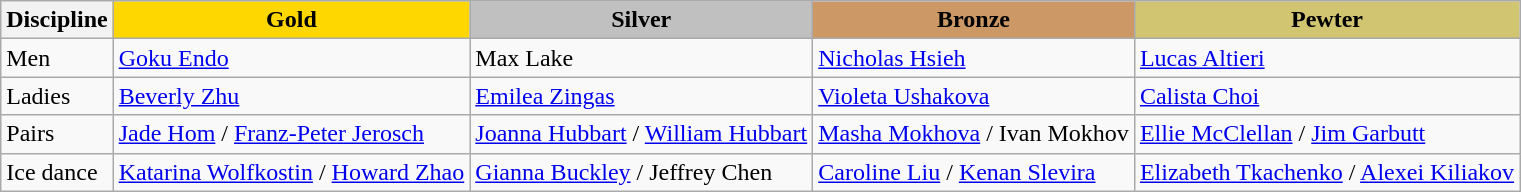<table class="wikitable">
<tr>
<th>Discipline</th>
<td align=center bgcolor=gold><strong>Gold</strong></td>
<td align=center bgcolor=silver><strong>Silver</strong></td>
<td align=center bgcolor=cc9966><strong>Bronze</strong></td>
<td align=center bgcolor=d1c571><strong>Pewter</strong></td>
</tr>
<tr>
<td>Men</td>
<td><a href='#'>Goku Endo</a></td>
<td>Max Lake</td>
<td><a href='#'>Nicholas Hsieh</a></td>
<td><a href='#'>Lucas Altieri</a></td>
</tr>
<tr>
<td>Ladies</td>
<td><a href='#'>Beverly Zhu</a></td>
<td><a href='#'>Emilea Zingas</a></td>
<td><a href='#'>Violeta Ushakova</a></td>
<td><a href='#'>Calista Choi</a></td>
</tr>
<tr>
<td>Pairs</td>
<td><a href='#'>Jade Hom</a> / <a href='#'>Franz-Peter Jerosch</a></td>
<td><a href='#'>Joanna Hubbart</a> / <a href='#'>William Hubbart</a></td>
<td><a href='#'>Masha Mokhova</a> / Ivan Mokhov</td>
<td><a href='#'>Ellie McClellan</a> / <a href='#'>Jim Garbutt</a></td>
</tr>
<tr>
<td>Ice dance</td>
<td><a href='#'>Katarina Wolfkostin</a> / <a href='#'>Howard Zhao</a></td>
<td><a href='#'>Gianna Buckley</a> / Jeffrey Chen</td>
<td><a href='#'>Caroline Liu</a> / <a href='#'>Kenan Slevira</a></td>
<td><a href='#'>Elizabeth Tkachenko</a> / <a href='#'>Alexei Kiliakov</a></td>
</tr>
</table>
